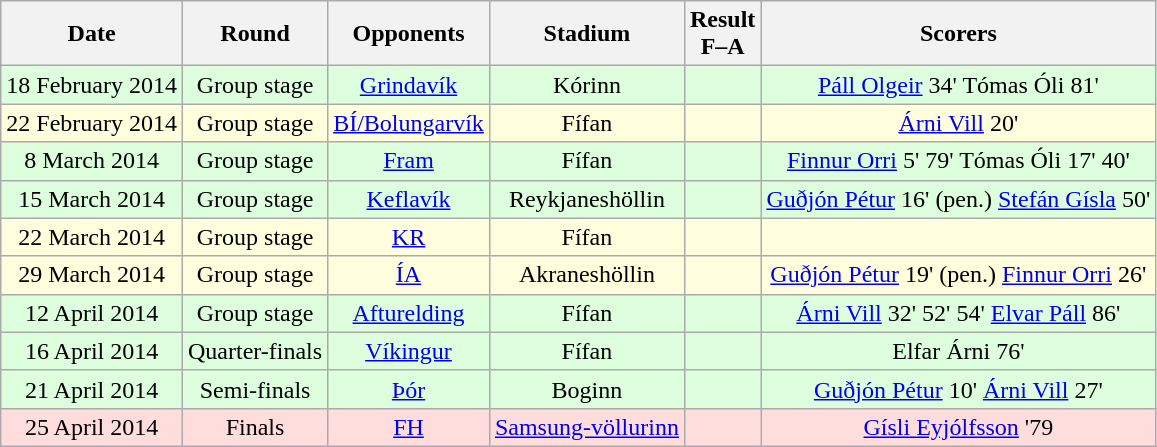<table class="wikitable" style="text-align:center">
<tr>
<th>Date</th>
<th>Round</th>
<th>Opponents</th>
<th>Stadium</th>
<th>Result<br>F–A</th>
<th>Scorers</th>
</tr>
<tr bgcolor="#ddffdd">
<td>18 February 2014</td>
<td>Group stage</td>
<td><a href='#'>Grindavík</a></td>
<td>Kórinn</td>
<td></td>
<td><a href='#'>Páll Olgeir</a> 34' Tómas Óli 81'</td>
</tr>
<tr bgcolor="#ffffdd">
<td>22 February 2014</td>
<td>Group stage</td>
<td><a href='#'>BÍ/Bolungarvík</a></td>
<td>Fífan</td>
<td></td>
<td><a href='#'>Árni Vill</a> 20'</td>
</tr>
<tr bgcolor="#ddffdd">
<td>8 March 2014</td>
<td>Group stage</td>
<td><a href='#'>Fram</a></td>
<td>Fífan</td>
<td></td>
<td><a href='#'>Finnur Orri</a> 5' 79' Tómas Óli 17' 40'</td>
</tr>
<tr bgcolor="#ddffdd">
<td>15 March 2014</td>
<td>Group stage</td>
<td><a href='#'>Keflavík</a></td>
<td>Reykjaneshöllin</td>
<td></td>
<td><a href='#'>Guðjón Pétur</a> 16' (pen.) <a href='#'>Stefán Gísla</a> 50'</td>
</tr>
<tr bgcolor="#ffffdd">
<td>22 March 2014</td>
<td>Group stage</td>
<td><a href='#'>KR</a></td>
<td>Fífan</td>
<td></td>
<td></td>
</tr>
<tr bgcolor="#ffffdd">
<td>29 March 2014</td>
<td>Group stage</td>
<td><a href='#'>ÍA</a></td>
<td>Akraneshöllin</td>
<td></td>
<td><a href='#'>Guðjón Pétur</a> 19' (pen.) <a href='#'>Finnur Orri</a> 26'</td>
</tr>
<tr bgcolor="#ddffdd">
<td>12 April 2014</td>
<td>Group stage</td>
<td><a href='#'>Afturelding</a></td>
<td>Fífan</td>
<td></td>
<td><a href='#'>Árni Vill</a> 32' 52' 54' <a href='#'>Elvar Páll</a> 86'</td>
</tr>
<tr bgcolor="#ddffdd">
<td>16 April 2014</td>
<td>Quarter-finals</td>
<td><a href='#'>Víkingur</a></td>
<td>Fífan</td>
<td></td>
<td>Elfar Árni 76'</td>
</tr>
<tr bgcolor="#ddffdd">
<td>21 April 2014</td>
<td>Semi-finals</td>
<td><a href='#'>Þór</a></td>
<td>Boginn</td>
<td></td>
<td><a href='#'>Guðjón Pétur</a> 10' <a href='#'>Árni Vill</a> 27'</td>
</tr>
<tr bgcolor="#ffdddd">
<td>25 April 2014</td>
<td>Finals</td>
<td><a href='#'>FH</a></td>
<td><a href='#'>Samsung-völlurinn</a></td>
<td></td>
<td><a href='#'>Gísli Eyjólfsson</a> '79</td>
</tr>
</table>
